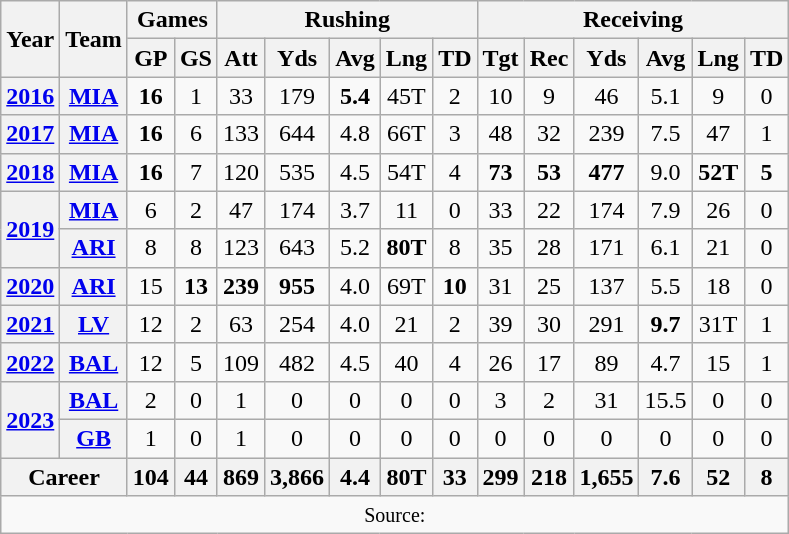<table class=wikitable style="text-align:center;">
<tr>
<th rowspan="2">Year</th>
<th rowspan="2">Team</th>
<th colspan="2">Games</th>
<th colspan="5">Rushing</th>
<th colspan="6">Receiving</th>
</tr>
<tr>
<th>GP</th>
<th>GS</th>
<th>Att</th>
<th>Yds</th>
<th>Avg</th>
<th>Lng</th>
<th>TD</th>
<th>Tgt</th>
<th>Rec</th>
<th>Yds</th>
<th>Avg</th>
<th>Lng</th>
<th>TD</th>
</tr>
<tr>
<th><a href='#'>2016</a></th>
<th><a href='#'>MIA</a></th>
<td><strong>16</strong></td>
<td>1</td>
<td>33</td>
<td>179</td>
<td><strong>5.4</strong></td>
<td>45T</td>
<td>2</td>
<td>10</td>
<td>9</td>
<td>46</td>
<td>5.1</td>
<td>9</td>
<td>0</td>
</tr>
<tr>
<th><a href='#'>2017</a></th>
<th><a href='#'>MIA</a></th>
<td><strong>16</strong></td>
<td>6</td>
<td>133</td>
<td>644</td>
<td>4.8</td>
<td>66T</td>
<td>3</td>
<td>48</td>
<td>32</td>
<td>239</td>
<td>7.5</td>
<td>47</td>
<td>1</td>
</tr>
<tr>
<th><a href='#'>2018</a></th>
<th><a href='#'>MIA</a></th>
<td><strong>16</strong></td>
<td>7</td>
<td>120</td>
<td>535</td>
<td>4.5</td>
<td>54T</td>
<td>4</td>
<td><strong>73</strong></td>
<td><strong>53</strong></td>
<td><strong>477</strong></td>
<td>9.0</td>
<td><strong>52T</strong></td>
<td><strong>5</strong></td>
</tr>
<tr>
<th rowspan="2"><a href='#'>2019</a></th>
<th><a href='#'>MIA</a></th>
<td>6</td>
<td>2</td>
<td>47</td>
<td>174</td>
<td>3.7</td>
<td>11</td>
<td>0</td>
<td>33</td>
<td>22</td>
<td>174</td>
<td>7.9</td>
<td>26</td>
<td>0</td>
</tr>
<tr>
<th><a href='#'>ARI</a></th>
<td>8</td>
<td>8</td>
<td>123</td>
<td>643</td>
<td>5.2</td>
<td><strong>80T</strong></td>
<td>8</td>
<td>35</td>
<td>28</td>
<td>171</td>
<td>6.1</td>
<td>21</td>
<td>0</td>
</tr>
<tr>
<th><a href='#'>2020</a></th>
<th><a href='#'>ARI</a></th>
<td>15</td>
<td><strong>13</strong></td>
<td><strong>239</strong></td>
<td><strong>955</strong></td>
<td>4.0</td>
<td>69T</td>
<td><strong>10</strong></td>
<td>31</td>
<td>25</td>
<td>137</td>
<td>5.5</td>
<td>18</td>
<td>0</td>
</tr>
<tr>
<th><a href='#'>2021</a></th>
<th><a href='#'>LV</a></th>
<td>12</td>
<td>2</td>
<td>63</td>
<td>254</td>
<td>4.0</td>
<td>21</td>
<td>2</td>
<td>39</td>
<td>30</td>
<td>291</td>
<td><strong>9.7</strong></td>
<td>31T</td>
<td>1</td>
</tr>
<tr>
<th><a href='#'>2022</a></th>
<th><a href='#'>BAL</a></th>
<td>12</td>
<td>5</td>
<td>109</td>
<td>482</td>
<td>4.5</td>
<td>40</td>
<td>4</td>
<td>26</td>
<td>17</td>
<td>89</td>
<td>4.7</td>
<td>15</td>
<td>1</td>
</tr>
<tr>
<th rowspan=2><a href='#'>2023</a></th>
<th><a href='#'>BAL</a></th>
<td>2</td>
<td>0</td>
<td>1</td>
<td>0</td>
<td>0</td>
<td>0</td>
<td>0</td>
<td>3</td>
<td>2</td>
<td>31</td>
<td>15.5</td>
<td>0</td>
<td>0</td>
</tr>
<tr>
<th><a href='#'>GB</a></th>
<td>1</td>
<td>0</td>
<td>1</td>
<td>0</td>
<td>0</td>
<td>0</td>
<td>0</td>
<td>0</td>
<td>0</td>
<td>0</td>
<td>0</td>
<td>0</td>
<td>0</td>
</tr>
<tr>
<th colspan="2">Career</th>
<th>104</th>
<th>44</th>
<th>869</th>
<th>3,866</th>
<th>4.4</th>
<th>80T</th>
<th>33</th>
<th>299</th>
<th>218</th>
<th>1,655</th>
<th>7.6</th>
<th>52</th>
<th>8</th>
</tr>
<tr>
<td colspan="15"><small>Source: </small></td>
</tr>
</table>
